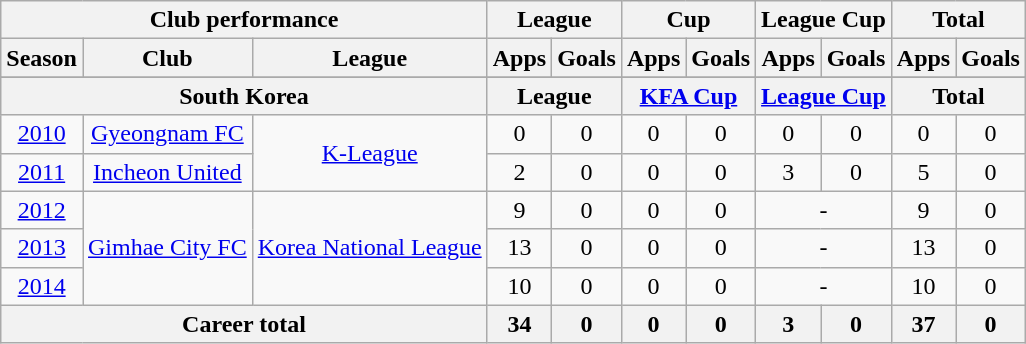<table class="wikitable" style="text-align:center">
<tr>
<th colspan=3>Club performance</th>
<th colspan=2>League</th>
<th colspan=2>Cup</th>
<th colspan=2>League Cup</th>
<th colspan=2>Total</th>
</tr>
<tr>
<th>Season</th>
<th>Club</th>
<th>League</th>
<th>Apps</th>
<th>Goals</th>
<th>Apps</th>
<th>Goals</th>
<th>Apps</th>
<th>Goals</th>
<th>Apps</th>
<th>Goals</th>
</tr>
<tr>
</tr>
<tr>
<th colspan=3>South Korea</th>
<th colspan=2>League</th>
<th colspan=2><a href='#'>KFA Cup</a></th>
<th colspan=2><a href='#'>League Cup</a></th>
<th colspan=2>Total</th>
</tr>
<tr>
<td><a href='#'>2010</a></td>
<td rowspan="1"><a href='#'>Gyeongnam FC</a></td>
<td rowspan="2"><a href='#'>K-League</a></td>
<td>0</td>
<td>0</td>
<td>0</td>
<td>0</td>
<td>0</td>
<td>0</td>
<td>0</td>
<td>0</td>
</tr>
<tr>
<td><a href='#'>2011</a></td>
<td rowspan="1"><a href='#'>Incheon United</a></td>
<td>2</td>
<td>0</td>
<td>0</td>
<td>0</td>
<td>3</td>
<td>0</td>
<td>5</td>
<td>0</td>
</tr>
<tr>
<td><a href='#'>2012</a></td>
<td rowspan="3"><a href='#'>Gimhae City FC</a></td>
<td rowspan="3"><a href='#'>Korea National League</a></td>
<td>9</td>
<td>0</td>
<td>0</td>
<td>0</td>
<td colspan="2">-</td>
<td>9</td>
<td>0</td>
</tr>
<tr>
<td><a href='#'>2013</a></td>
<td>13</td>
<td>0</td>
<td>0</td>
<td>0</td>
<td colspan="2">-</td>
<td>13</td>
<td>0</td>
</tr>
<tr>
<td><a href='#'>2014</a></td>
<td>10</td>
<td>0</td>
<td>0</td>
<td>0</td>
<td colspan="2">-</td>
<td>10</td>
<td>0</td>
</tr>
<tr>
<th colspan=3>Career total</th>
<th>34</th>
<th>0</th>
<th>0</th>
<th>0</th>
<th>3</th>
<th>0</th>
<th>37</th>
<th>0</th>
</tr>
</table>
